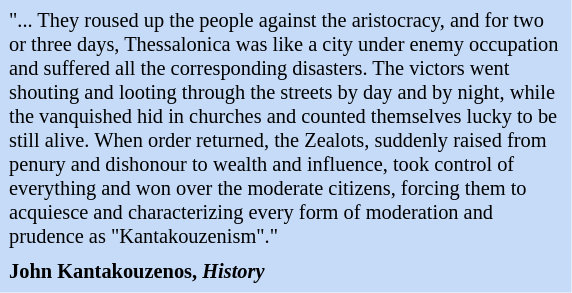<table class="toccolours" style="float: right; margin-left: 1em; margin-right: 2em; font-size: 85%; background:#c6dbf7; color:black; width:28em; max-width: 40%;" cellspacing="5">
<tr>
<td style="text-align: left;">"... They roused up the people against the aristocracy, and for two or three days, Thessalonica was like a city under enemy occupation and suffered all the corresponding disasters. The victors went shouting  and looting through the streets by day and by night, while the vanquished hid in churches and counted themselves lucky  to be still alive. When order returned, the Zealots, suddenly raised from penury and dishonour to wealth and influence, took control of everything and won over the moderate citizens, forcing them to acquiesce and characterizing every form of moderation and prudence as "Kantakouzenism"."</td>
</tr>
<tr>
<td style="text-align: left;"><strong>John Kantakouzenos, <em>History<strong><em></td>
</tr>
</table>
